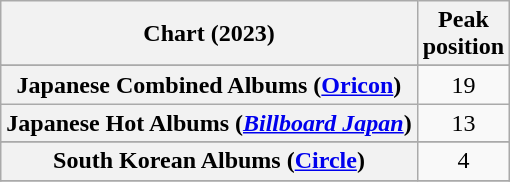<table class="wikitable sortable plainrowheaders" style="text-align:center;">
<tr>
<th scope="col">Chart (2023)</th>
<th scope="col">Peak<br>position</th>
</tr>
<tr>
</tr>
<tr>
<th scope="row">Japanese Combined Albums (<a href='#'>Oricon</a>)</th>
<td>19</td>
</tr>
<tr>
<th scope="row">Japanese Hot Albums (<em><a href='#'>Billboard Japan</a></em>)</th>
<td>13</td>
</tr>
<tr>
</tr>
<tr>
<th scope="row">South Korean Albums (<a href='#'>Circle</a>)</th>
<td>4</td>
</tr>
<tr>
</tr>
</table>
